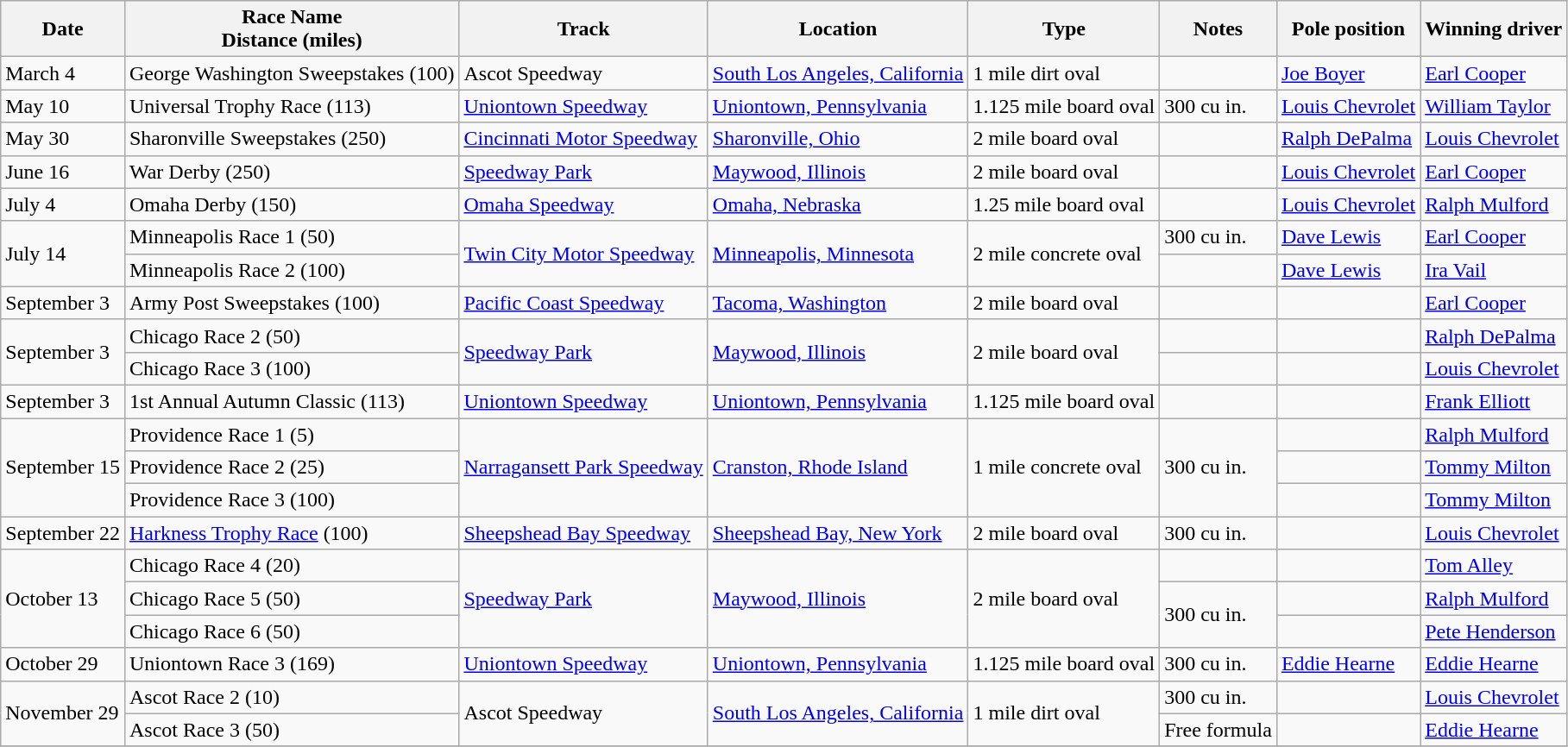<table class="wikitable">
<tr>
<th>Date</th>
<th>Race Name<br>Distance (miles)</th>
<th>Track</th>
<th>Location</th>
<th>Type</th>
<th>Notes</th>
<th>Pole position</th>
<th>Winning driver</th>
</tr>
<tr>
<td>March 4</td>
<td>George Washington Sweepstakes (100)</td>
<td>Ascot Speedway</td>
<td><a href='#'>South Los Angeles, California</a></td>
<td>1 mile dirt oval</td>
<td></td>
<td><a href='#'>Joe Boyer</a></td>
<td><a href='#'>Earl Cooper</a></td>
</tr>
<tr>
<td>May 10</td>
<td>Universal Trophy Race (113)</td>
<td><a href='#'>Uniontown Speedway</a></td>
<td><a href='#'>Uniontown, Pennsylvania</a></td>
<td>1.125 mile board oval</td>
<td>300 cu in.</td>
<td><a href='#'>Louis Chevrolet</a></td>
<td><a href='#'>William Taylor</a></td>
</tr>
<tr>
<td>May 30</td>
<td>Sharonville Sweepstakes (250)</td>
<td><a href='#'>Cincinnati Motor Speedway</a></td>
<td><a href='#'>Sharonville, Ohio</a></td>
<td>2 mile board oval</td>
<td></td>
<td><a href='#'>Ralph DePalma</a></td>
<td><a href='#'>Louis Chevrolet</a></td>
</tr>
<tr>
<td>June 16</td>
<td>War Derby (250)</td>
<td><a href='#'>Speedway Park</a></td>
<td><a href='#'>Maywood, Illinois</a></td>
<td>2 mile board oval</td>
<td></td>
<td><a href='#'>Louis Chevrolet</a></td>
<td><a href='#'>Earl Cooper</a></td>
</tr>
<tr>
<td>July 4</td>
<td>Omaha Derby (150)</td>
<td><a href='#'>Omaha Speedway</a></td>
<td><a href='#'>Omaha, Nebraska</a></td>
<td>1.25 mile board oval</td>
<td></td>
<td><a href='#'>Louis Chevrolet</a></td>
<td><a href='#'>Ralph Mulford</a></td>
</tr>
<tr>
<td rowspan=2>July 14</td>
<td>Minneapolis Race 1 (50)</td>
<td rowspan=2><a href='#'>Twin City Motor Speedway</a></td>
<td rowspan=2><a href='#'>Minneapolis, Minnesota</a></td>
<td rowspan=2>2 mile concrete oval</td>
<td>300 cu in.</td>
<td><a href='#'>Dave Lewis</a></td>
<td><a href='#'>Earl Cooper</a></td>
</tr>
<tr>
<td>Minneapolis Race 2 (100)</td>
<td></td>
<td><a href='#'>Dave Lewis</a></td>
<td><a href='#'>Ira Vail</a></td>
</tr>
<tr>
<td>September 3</td>
<td>Army Post Sweepstakes (100)</td>
<td><a href='#'>Pacific Coast Speedway</a></td>
<td><a href='#'>Tacoma, Washington</a></td>
<td>2 mile board oval</td>
<td></td>
<td></td>
<td><a href='#'>Earl Cooper</a></td>
</tr>
<tr>
<td rowspan=2>September 3</td>
<td>Chicago Race 2 (50)</td>
<td rowspan=2><a href='#'>Speedway Park</a></td>
<td rowspan=2><a href='#'>Maywood, Illinois</a></td>
<td rowspan=2>2 mile board oval</td>
<td></td>
<td></td>
<td><a href='#'>Ralph DePalma</a></td>
</tr>
<tr>
<td>Chicago Race 3 (100)</td>
<td></td>
<td></td>
<td><a href='#'>Louis Chevrolet</a></td>
</tr>
<tr>
<td>September 3</td>
<td>1st Annual Autumn Classic (113)</td>
<td><a href='#'>Uniontown Speedway</a></td>
<td><a href='#'>Uniontown, Pennsylvania</a></td>
<td>1.125 mile board oval</td>
<td></td>
<td></td>
<td><a href='#'>Frank Elliott</a></td>
</tr>
<tr>
<td rowspan=3>September 15</td>
<td>Providence Race 1 (5)</td>
<td rowspan=3><a href='#'>Narragansett Park Speedway</a></td>
<td rowspan=3><a href='#'>Cranston, Rhode Island</a></td>
<td rowspan=3>1 mile concrete oval</td>
<td rowspan=3>300 cu in.</td>
<td></td>
<td><a href='#'>Ralph Mulford</a></td>
</tr>
<tr>
<td>Providence Race 2 (25)</td>
<td></td>
<td><a href='#'>Tommy Milton</a></td>
</tr>
<tr>
<td>Providence Race 3 (100)</td>
<td></td>
<td><a href='#'>Tommy Milton</a></td>
</tr>
<tr>
<td>September 22</td>
<td><a href='#'>Harkness Trophy Race</a> (100)</td>
<td><a href='#'>Sheepshead Bay Speedway</a></td>
<td><a href='#'>Sheepshead Bay, New York</a></td>
<td>2 mile board oval</td>
<td>300 cu in.</td>
<td></td>
<td><a href='#'>Louis Chevrolet</a></td>
</tr>
<tr>
<td rowspan=3>October 13</td>
<td>Chicago Race 4 (20)</td>
<td rowspan=3><a href='#'>Speedway Park</a></td>
<td rowspan=3><a href='#'>Maywood, Illinois</a></td>
<td rowspan=3>2 mile board oval</td>
<td></td>
<td></td>
<td><a href='#'>Tom Alley</a></td>
</tr>
<tr>
<td>Chicago Race 5 (50)</td>
<td rowspan=2>300 cu in.</td>
<td></td>
<td><a href='#'>Ralph Mulford</a></td>
</tr>
<tr>
<td>Chicago Race 6 (50)</td>
<td></td>
<td> <a href='#'>Pete Henderson</a></td>
</tr>
<tr>
<td>October 29</td>
<td>Uniontown Race 3 (169)</td>
<td><a href='#'>Uniontown Speedway</a></td>
<td><a href='#'>Uniontown, Pennsylvania</a></td>
<td>1.125 mile board oval</td>
<td>300 cu in.</td>
<td><a href='#'>Eddie Hearne</a></td>
<td><a href='#'>Eddie Hearne</a></td>
</tr>
<tr>
<td rowspan=2>November 29</td>
<td>Ascot Race 2 (10)</td>
<td rowspan=2>Ascot Speedway</td>
<td rowspan=2><a href='#'>South Los Angeles, California</a></td>
<td rowspan=2>1 mile dirt oval</td>
<td>300 cu in.</td>
<td></td>
<td><a href='#'>Louis Chevrolet</a></td>
</tr>
<tr>
<td>Ascot Race 3 (50)</td>
<td>Free formula</td>
<td></td>
<td><a href='#'>Eddie Hearne</a></td>
</tr>
<tr>
</tr>
</table>
